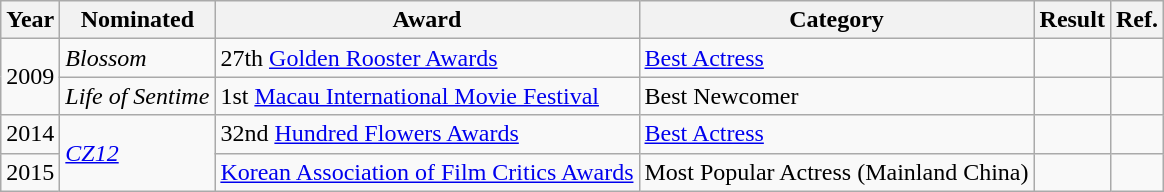<table class="wikitable">
<tr>
<th>Year</th>
<th>Nominated</th>
<th>Award</th>
<th>Category</th>
<th>Result</th>
<th>Ref.</th>
</tr>
<tr>
<td rowspan="2">2009</td>
<td><em>Blossom</em></td>
<td>27th <a href='#'>Golden Rooster Awards</a></td>
<td><a href='#'>Best Actress</a></td>
<td></td>
<td></td>
</tr>
<tr>
<td><em>Life of Sentime</em></td>
<td>1st <a href='#'>Macau International Movie Festival</a></td>
<td>Best Newcomer</td>
<td></td>
<td></td>
</tr>
<tr>
<td>2014</td>
<td rowspan=2><em><a href='#'>CZ12</a></em></td>
<td>32nd <a href='#'>Hundred Flowers Awards</a></td>
<td><a href='#'>Best Actress</a></td>
<td></td>
<td></td>
</tr>
<tr>
<td>2015</td>
<td><a href='#'>Korean Association of Film Critics Awards</a></td>
<td>Most Popular Actress (Mainland China)</td>
<td></td>
<td></td>
</tr>
</table>
